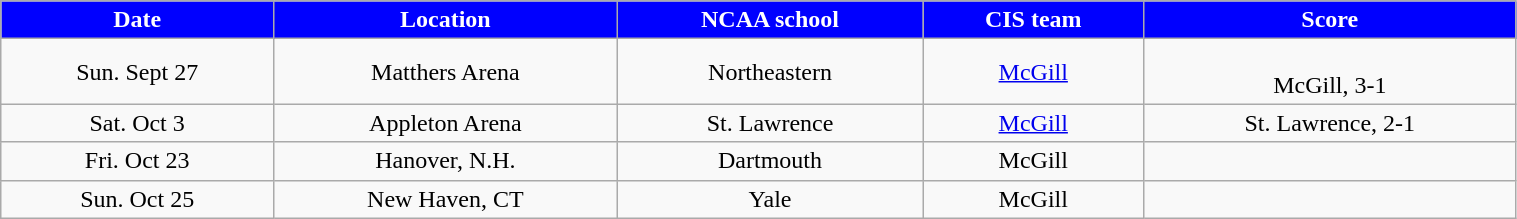<table class="wikitable" style="width:80%;">
<tr style="text-align:center; background:blue; color:#fff;">
<td><strong>Date</strong></td>
<td><strong>Location</strong></td>
<td><strong>NCAA school</strong></td>
<td><strong>CIS team</strong></td>
<td><strong>Score</strong></td>
</tr>
<tr style="text-align:center;" bgcolor="">
<td>Sun. Sept 27</td>
<td>Matthers Arena</td>
<td>Northeastern</td>
<td><a href='#'>McGill</a></td>
<td><br>McGill, 3-1</td>
</tr>
<tr style="text-align:center;" bgcolor="">
<td>Sat. Oct 3</td>
<td>Appleton Arena</td>
<td>St. Lawrence</td>
<td><a href='#'>McGill</a></td>
<td>St. Lawrence, 2-1</td>
</tr>
<tr style="text-align:center;" bgcolor="">
<td>Fri. Oct 23</td>
<td>Hanover, N.H.</td>
<td>Dartmouth</td>
<td>McGill</td>
<td></td>
</tr>
<tr style="text-align:center;" bgcolor="">
<td>Sun. Oct 25</td>
<td>New Haven, CT</td>
<td>Yale</td>
<td>McGill</td>
<td></td>
</tr>
</table>
